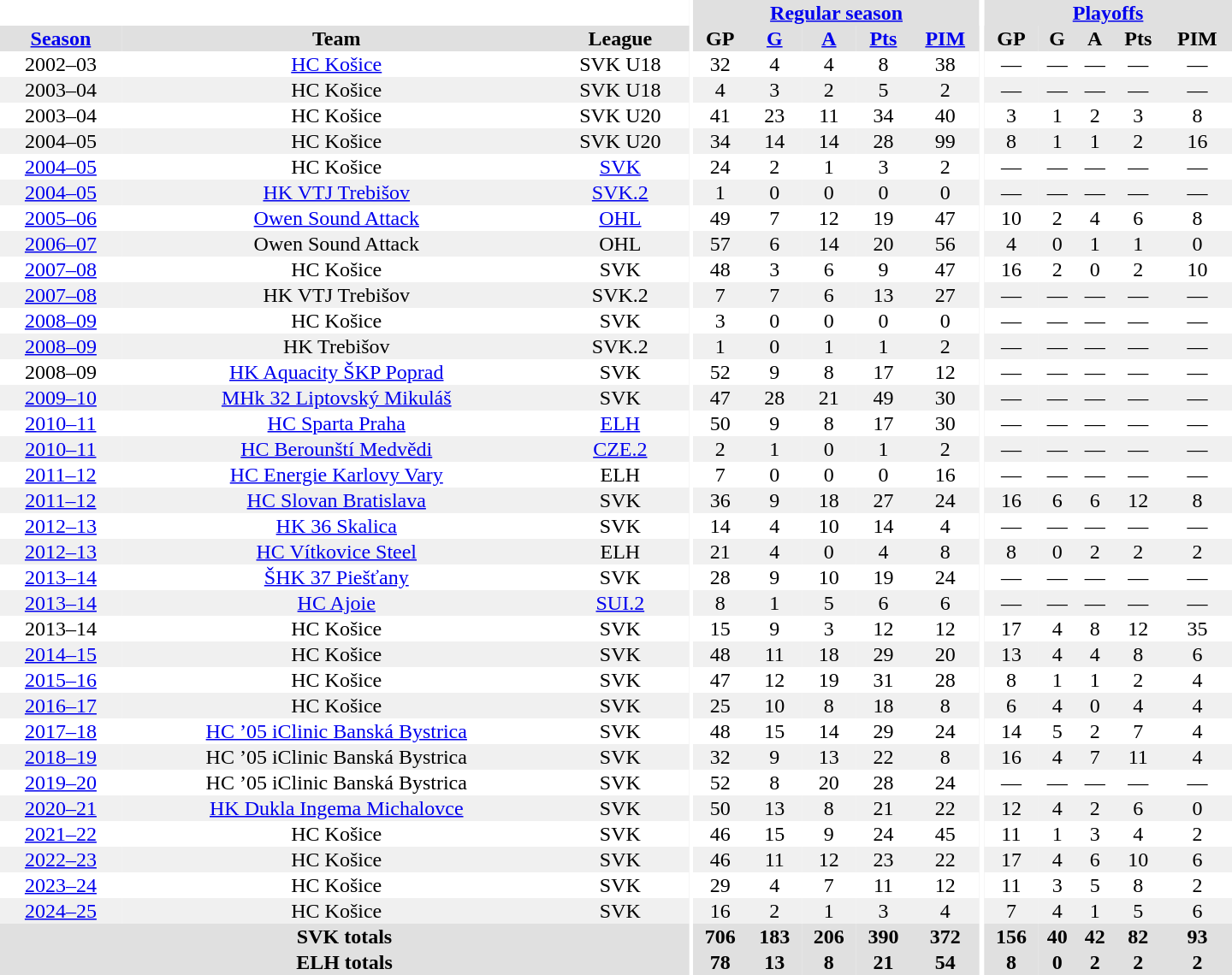<table border="0" cellpadding="1" cellspacing="0" style="text-align:center; width:60em">
<tr bgcolor="#e0e0e0">
<th colspan="3" bgcolor="#ffffff"></th>
<th rowspan="99" bgcolor="#ffffff"></th>
<th colspan="5"><a href='#'>Regular season</a></th>
<th rowspan="99" bgcolor="#ffffff"></th>
<th colspan="5"><a href='#'>Playoffs</a></th>
</tr>
<tr bgcolor="#e0e0e0">
<th><a href='#'>Season</a></th>
<th>Team</th>
<th>League</th>
<th>GP</th>
<th><a href='#'>G</a></th>
<th><a href='#'>A</a></th>
<th><a href='#'>Pts</a></th>
<th><a href='#'>PIM</a></th>
<th>GP</th>
<th>G</th>
<th>A</th>
<th>Pts</th>
<th>PIM</th>
</tr>
<tr>
<td>2002–03</td>
<td><a href='#'>HC Košice</a></td>
<td>SVK U18</td>
<td>32</td>
<td>4</td>
<td>4</td>
<td>8</td>
<td>38</td>
<td>—</td>
<td>—</td>
<td>—</td>
<td>—</td>
<td>—</td>
</tr>
<tr bgcolor="#f0f0f0">
<td>2003–04</td>
<td>HC Košice</td>
<td>SVK U18</td>
<td>4</td>
<td>3</td>
<td>2</td>
<td>5</td>
<td>2</td>
<td>—</td>
<td>—</td>
<td>—</td>
<td>—</td>
<td>—</td>
</tr>
<tr>
<td>2003–04</td>
<td>HC Košice</td>
<td>SVK U20</td>
<td>41</td>
<td>23</td>
<td>11</td>
<td>34</td>
<td>40</td>
<td>3</td>
<td>1</td>
<td>2</td>
<td>3</td>
<td>8</td>
</tr>
<tr bgcolor="#f0f0f0">
<td>2004–05</td>
<td>HC Košice</td>
<td>SVK U20</td>
<td>34</td>
<td>14</td>
<td>14</td>
<td>28</td>
<td>99</td>
<td>8</td>
<td>1</td>
<td>1</td>
<td>2</td>
<td>16</td>
</tr>
<tr>
<td><a href='#'>2004–05</a></td>
<td>HC Košice</td>
<td><a href='#'>SVK</a></td>
<td>24</td>
<td>2</td>
<td>1</td>
<td>3</td>
<td>2</td>
<td>—</td>
<td>—</td>
<td>—</td>
<td>—</td>
<td>—</td>
</tr>
<tr bgcolor="#f0f0f0">
<td><a href='#'>2004–05</a></td>
<td><a href='#'>HK VTJ Trebišov</a></td>
<td><a href='#'>SVK.2</a></td>
<td>1</td>
<td>0</td>
<td>0</td>
<td>0</td>
<td>0</td>
<td>—</td>
<td>—</td>
<td>—</td>
<td>—</td>
<td>—</td>
</tr>
<tr>
<td><a href='#'>2005–06</a></td>
<td><a href='#'>Owen Sound Attack</a></td>
<td><a href='#'>OHL</a></td>
<td>49</td>
<td>7</td>
<td>12</td>
<td>19</td>
<td>47</td>
<td>10</td>
<td>2</td>
<td>4</td>
<td>6</td>
<td>8</td>
</tr>
<tr bgcolor="#f0f0f0">
<td><a href='#'>2006–07</a></td>
<td>Owen Sound Attack</td>
<td>OHL</td>
<td>57</td>
<td>6</td>
<td>14</td>
<td>20</td>
<td>56</td>
<td>4</td>
<td>0</td>
<td>1</td>
<td>1</td>
<td>0</td>
</tr>
<tr>
<td><a href='#'>2007–08</a></td>
<td>HC Košice</td>
<td>SVK</td>
<td>48</td>
<td>3</td>
<td>6</td>
<td>9</td>
<td>47</td>
<td>16</td>
<td>2</td>
<td>0</td>
<td>2</td>
<td>10</td>
</tr>
<tr bgcolor="#f0f0f0">
<td><a href='#'>2007–08</a></td>
<td>HK VTJ Trebišov</td>
<td>SVK.2</td>
<td>7</td>
<td>7</td>
<td>6</td>
<td>13</td>
<td>27</td>
<td>—</td>
<td>—</td>
<td>—</td>
<td>—</td>
<td>—</td>
</tr>
<tr>
<td><a href='#'>2008–09</a></td>
<td>HC Košice</td>
<td>SVK</td>
<td>3</td>
<td>0</td>
<td>0</td>
<td>0</td>
<td>0</td>
<td>—</td>
<td>—</td>
<td>—</td>
<td>—</td>
<td>—</td>
</tr>
<tr bgcolor="#f0f0f0">
<td><a href='#'>2008–09</a></td>
<td>HK Trebišov</td>
<td>SVK.2</td>
<td>1</td>
<td>0</td>
<td>1</td>
<td>1</td>
<td>2</td>
<td>—</td>
<td>—</td>
<td>—</td>
<td>—</td>
<td>—</td>
</tr>
<tr>
<td>2008–09</td>
<td><a href='#'>HK Aquacity ŠKP Poprad</a></td>
<td>SVK</td>
<td>52</td>
<td>9</td>
<td>8</td>
<td>17</td>
<td>12</td>
<td>—</td>
<td>—</td>
<td>—</td>
<td>—</td>
<td>—</td>
</tr>
<tr bgcolor="#f0f0f0">
<td><a href='#'>2009–10</a></td>
<td><a href='#'>MHk 32 Liptovský Mikuláš</a></td>
<td>SVK</td>
<td>47</td>
<td>28</td>
<td>21</td>
<td>49</td>
<td>30</td>
<td>—</td>
<td>—</td>
<td>—</td>
<td>—</td>
<td>—</td>
</tr>
<tr>
<td><a href='#'>2010–11</a></td>
<td><a href='#'>HC Sparta Praha</a></td>
<td><a href='#'>ELH</a></td>
<td>50</td>
<td>9</td>
<td>8</td>
<td>17</td>
<td>30</td>
<td>—</td>
<td>—</td>
<td>—</td>
<td>—</td>
<td>—</td>
</tr>
<tr bgcolor="#f0f0f0">
<td><a href='#'>2010–11</a></td>
<td><a href='#'>HC Berounští Medvědi</a></td>
<td><a href='#'>CZE.2</a></td>
<td>2</td>
<td>1</td>
<td>0</td>
<td>1</td>
<td>2</td>
<td>—</td>
<td>—</td>
<td>—</td>
<td>—</td>
<td>—</td>
</tr>
<tr>
<td><a href='#'>2011–12</a></td>
<td><a href='#'>HC Energie Karlovy Vary</a></td>
<td>ELH</td>
<td>7</td>
<td>0</td>
<td>0</td>
<td>0</td>
<td>16</td>
<td>—</td>
<td>—</td>
<td>—</td>
<td>—</td>
<td>—</td>
</tr>
<tr bgcolor="#f0f0f0">
<td><a href='#'>2011–12</a></td>
<td><a href='#'>HC Slovan Bratislava</a></td>
<td>SVK</td>
<td>36</td>
<td>9</td>
<td>18</td>
<td>27</td>
<td>24</td>
<td>16</td>
<td>6</td>
<td>6</td>
<td>12</td>
<td>8</td>
</tr>
<tr>
<td><a href='#'>2012–13</a></td>
<td><a href='#'>HK 36 Skalica</a></td>
<td>SVK</td>
<td>14</td>
<td>4</td>
<td>10</td>
<td>14</td>
<td>4</td>
<td>—</td>
<td>—</td>
<td>—</td>
<td>—</td>
<td>—</td>
</tr>
<tr bgcolor="#f0f0f0">
<td><a href='#'>2012–13</a></td>
<td><a href='#'>HC Vítkovice Steel</a></td>
<td>ELH</td>
<td>21</td>
<td>4</td>
<td>0</td>
<td>4</td>
<td>8</td>
<td>8</td>
<td>0</td>
<td>2</td>
<td>2</td>
<td>2</td>
</tr>
<tr>
<td><a href='#'>2013–14</a></td>
<td><a href='#'>ŠHK 37 Piešťany</a></td>
<td>SVK</td>
<td>28</td>
<td>9</td>
<td>10</td>
<td>19</td>
<td>24</td>
<td>—</td>
<td>—</td>
<td>—</td>
<td>—</td>
<td>—</td>
</tr>
<tr bgcolor="#f0f0f0">
<td><a href='#'>2013–14</a></td>
<td><a href='#'>HC Ajoie</a></td>
<td><a href='#'>SUI.2</a></td>
<td>8</td>
<td>1</td>
<td>5</td>
<td>6</td>
<td>6</td>
<td>—</td>
<td>—</td>
<td>—</td>
<td>—</td>
<td>—</td>
</tr>
<tr>
<td>2013–14</td>
<td>HC Košice</td>
<td>SVK</td>
<td>15</td>
<td>9</td>
<td>3</td>
<td>12</td>
<td>12</td>
<td>17</td>
<td>4</td>
<td>8</td>
<td>12</td>
<td>35</td>
</tr>
<tr bgcolor="#f0f0f0">
<td><a href='#'>2014–15</a></td>
<td>HC Košice</td>
<td>SVK</td>
<td>48</td>
<td>11</td>
<td>18</td>
<td>29</td>
<td>20</td>
<td>13</td>
<td>4</td>
<td>4</td>
<td>8</td>
<td>6</td>
</tr>
<tr>
<td><a href='#'>2015–16</a></td>
<td>HC Košice</td>
<td>SVK</td>
<td>47</td>
<td>12</td>
<td>19</td>
<td>31</td>
<td>28</td>
<td>8</td>
<td>1</td>
<td>1</td>
<td>2</td>
<td>4</td>
</tr>
<tr bgcolor="#f0f0f0">
<td><a href='#'>2016–17</a></td>
<td>HC Košice</td>
<td>SVK</td>
<td>25</td>
<td>10</td>
<td>8</td>
<td>18</td>
<td>8</td>
<td>6</td>
<td>4</td>
<td>0</td>
<td>4</td>
<td>4</td>
</tr>
<tr>
<td><a href='#'>2017–18</a></td>
<td><a href='#'>HC ’05 iClinic Banská Bystrica</a></td>
<td>SVK</td>
<td>48</td>
<td>15</td>
<td>14</td>
<td>29</td>
<td>24</td>
<td>14</td>
<td>5</td>
<td>2</td>
<td>7</td>
<td>4</td>
</tr>
<tr bgcolor="#f0f0f0">
<td><a href='#'>2018–19</a></td>
<td>HC ’05 iClinic Banská Bystrica</td>
<td>SVK</td>
<td>32</td>
<td>9</td>
<td>13</td>
<td>22</td>
<td>8</td>
<td>16</td>
<td>4</td>
<td>7</td>
<td>11</td>
<td>4</td>
</tr>
<tr>
<td><a href='#'>2019–20</a></td>
<td>HC ’05 iClinic Banská Bystrica</td>
<td>SVK</td>
<td>52</td>
<td>8</td>
<td>20</td>
<td>28</td>
<td>24</td>
<td>—</td>
<td>—</td>
<td>—</td>
<td>—</td>
<td>—</td>
</tr>
<tr bgcolor="#f0f0f0">
<td><a href='#'>2020–21</a></td>
<td><a href='#'>HK Dukla Ingema Michalovce</a></td>
<td>SVK</td>
<td>50</td>
<td>13</td>
<td>8</td>
<td>21</td>
<td>22</td>
<td>12</td>
<td>4</td>
<td>2</td>
<td>6</td>
<td>0</td>
</tr>
<tr>
<td><a href='#'>2021–22</a></td>
<td>HC Košice</td>
<td>SVK</td>
<td>46</td>
<td>15</td>
<td>9</td>
<td>24</td>
<td>45</td>
<td>11</td>
<td>1</td>
<td>3</td>
<td>4</td>
<td>2</td>
</tr>
<tr bgcolor="#f0f0f0">
<td><a href='#'>2022–23</a></td>
<td>HC Košice</td>
<td>SVK</td>
<td>46</td>
<td>11</td>
<td>12</td>
<td>23</td>
<td>22</td>
<td>17</td>
<td>4</td>
<td>6</td>
<td>10</td>
<td>6</td>
</tr>
<tr>
<td><a href='#'>2023–24</a></td>
<td>HC Košice</td>
<td>SVK</td>
<td>29</td>
<td>4</td>
<td>7</td>
<td>11</td>
<td>12</td>
<td>11</td>
<td>3</td>
<td>5</td>
<td>8</td>
<td>2</td>
</tr>
<tr bgcolor="#f0f0f0">
<td><a href='#'>2024–25</a></td>
<td>HC Košice</td>
<td>SVK</td>
<td>16</td>
<td>2</td>
<td>1</td>
<td>3</td>
<td>4</td>
<td>7</td>
<td>4</td>
<td>1</td>
<td>5</td>
<td>6</td>
</tr>
<tr>
</tr>
<tr bgcolor="#e0e0e0">
<th colspan="3">SVK totals</th>
<th>706</th>
<th>183</th>
<th>206</th>
<th>390</th>
<th>372</th>
<th>156</th>
<th>40</th>
<th>42</th>
<th>82</th>
<th>93</th>
</tr>
<tr bgcolor="#e0e0e0">
<th colspan="3">ELH totals</th>
<th>78</th>
<th>13</th>
<th>8</th>
<th>21</th>
<th>54</th>
<th>8</th>
<th>0</th>
<th>2</th>
<th>2</th>
<th>2</th>
</tr>
</table>
